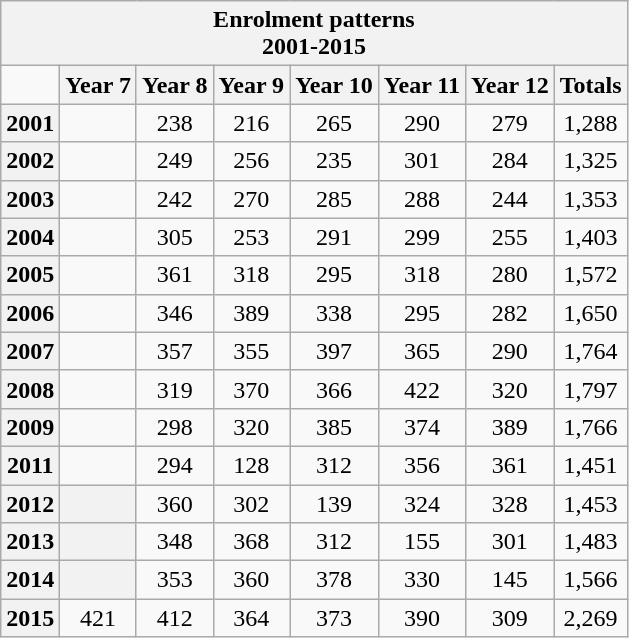<table class=wikitable style="text-align:center;">
<tr>
<th colspan="8">Enrolment patterns<br>2001-2015</th>
</tr>
<tr>
<td></td>
<th>Year 7</th>
<th>Year 8</th>
<th>Year 9</th>
<th>Year 10</th>
<th>Year 11</th>
<th>Year 12</th>
<th>Totals</th>
</tr>
<tr>
<th>2001</th>
<td></td>
<td>238</td>
<td>216</td>
<td>265</td>
<td>290</td>
<td>279</td>
<td>1,288</td>
</tr>
<tr>
<th>2002</th>
<td></td>
<td>249</td>
<td>256</td>
<td>235</td>
<td>301</td>
<td>284</td>
<td>1,325</td>
</tr>
<tr>
<th>2003</th>
<td></td>
<td>242</td>
<td>270</td>
<td>285</td>
<td>288</td>
<td>244</td>
<td>1,353</td>
</tr>
<tr>
<th>2004</th>
<td></td>
<td>305</td>
<td>253</td>
<td>291</td>
<td>299</td>
<td>255</td>
<td>1,403</td>
</tr>
<tr>
<th>2005</th>
<td></td>
<td>361</td>
<td>318</td>
<td>295</td>
<td>318</td>
<td>280</td>
<td>1,572</td>
</tr>
<tr>
<th>2006</th>
<td></td>
<td>346</td>
<td>389</td>
<td>338</td>
<td>295</td>
<td>282</td>
<td>1,650</td>
</tr>
<tr>
<th>2007</th>
<td></td>
<td>357</td>
<td>355</td>
<td>397</td>
<td>365</td>
<td>290</td>
<td>1,764</td>
</tr>
<tr>
<th>2008</th>
<td></td>
<td>319</td>
<td>370</td>
<td>366</td>
<td>422</td>
<td>320</td>
<td>1,797</td>
</tr>
<tr>
<th>2009</th>
<td></td>
<td>298</td>
<td>320</td>
<td>385</td>
<td>374</td>
<td>389</td>
<td>1,766</td>
</tr>
<tr>
<th>2011</th>
<td></td>
<td>294</td>
<td>128</td>
<td>312</td>
<td>356</td>
<td>361</td>
<td>1,451</td>
</tr>
<tr>
<th>2012</th>
<th></th>
<td>360</td>
<td>302</td>
<td>139</td>
<td>324</td>
<td>328</td>
<td>1,453</td>
</tr>
<tr>
<th>2013</th>
<th></th>
<td>348</td>
<td>368</td>
<td>312</td>
<td>155</td>
<td>301</td>
<td>1,483</td>
</tr>
<tr>
<th>2014</th>
<th></th>
<td>353</td>
<td>360</td>
<td>378</td>
<td>330</td>
<td>145</td>
<td>1,566</td>
</tr>
<tr>
<th>2015</th>
<td>421</td>
<td>412</td>
<td>364</td>
<td>373</td>
<td>390</td>
<td>309</td>
<td>2,269</td>
</tr>
</table>
